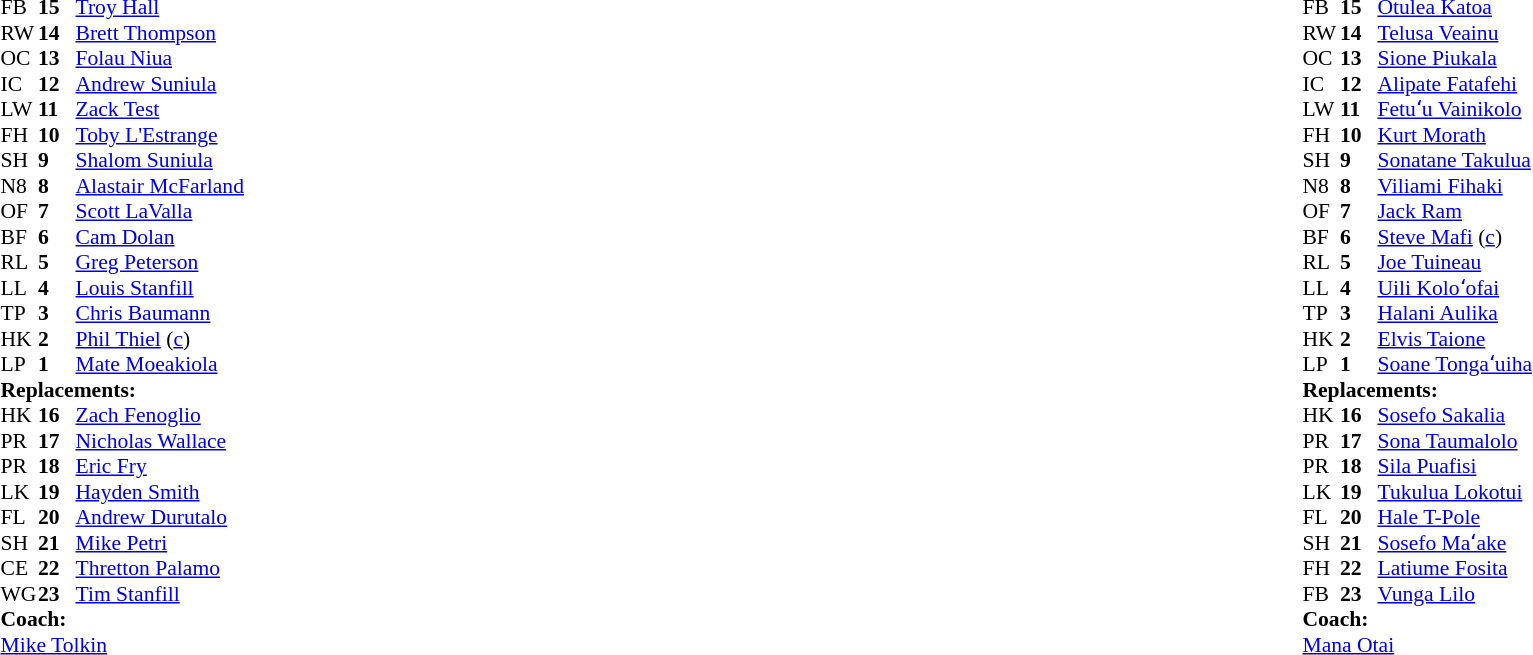<table style="width:100%;">
<tr>
<td style="vertical-align:top; width:50%;"><br><table style="font-size: 90%" cellspacing="0" cellpadding="0">
<tr>
<th width="25"></th>
<th width="25"></th>
</tr>
<tr>
<td>FB</td>
<td><strong>15</strong></td>
<td><a href='#'>Troy Hall</a></td>
</tr>
<tr>
<td>RW</td>
<td><strong>14</strong></td>
<td><a href='#'>Brett Thompson</a></td>
</tr>
<tr>
<td>OC</td>
<td><strong>13</strong></td>
<td><a href='#'>Folau Niua</a></td>
<td></td>
<td></td>
</tr>
<tr>
<td>IC</td>
<td><strong>12</strong></td>
<td><a href='#'>Andrew Suniula</a></td>
</tr>
<tr>
<td>LW</td>
<td><strong>11</strong></td>
<td><a href='#'>Zack Test</a></td>
</tr>
<tr>
<td>FH</td>
<td><strong>10</strong></td>
<td><a href='#'>Toby L'Estrange</a></td>
<td></td>
<td></td>
</tr>
<tr>
<td>SH</td>
<td><strong>9</strong></td>
<td><a href='#'>Shalom Suniula</a></td>
</tr>
<tr>
<td>N8</td>
<td><strong>8</strong></td>
<td><a href='#'>Alastair McFarland</a></td>
</tr>
<tr>
<td>OF</td>
<td><strong>7</strong></td>
<td><a href='#'>Scott LaValla</a></td>
</tr>
<tr>
<td>BF</td>
<td><strong>6</strong></td>
<td><a href='#'>Cam Dolan</a></td>
<td></td>
<td></td>
</tr>
<tr>
<td>RL</td>
<td><strong>5</strong></td>
<td><a href='#'>Greg Peterson</a></td>
</tr>
<tr>
<td>LL</td>
<td><strong>4</strong></td>
<td><a href='#'>Louis Stanfill</a></td>
<td></td>
<td></td>
</tr>
<tr>
<td>TP</td>
<td><strong>3</strong></td>
<td><a href='#'>Chris Baumann</a></td>
</tr>
<tr>
<td>HK</td>
<td><strong>2</strong></td>
<td><a href='#'>Phil Thiel</a> (<a href='#'>c</a>)</td>
<td></td>
<td></td>
</tr>
<tr>
<td>LP</td>
<td><strong>1</strong></td>
<td><a href='#'>Mate Moeakiola</a></td>
<td></td>
<td></td>
</tr>
<tr>
<td colspan=3><strong>Replacements:</strong></td>
</tr>
<tr>
<td>HK</td>
<td><strong>16</strong></td>
<td><a href='#'>Zach Fenoglio</a></td>
<td></td>
<td></td>
</tr>
<tr>
<td>PR</td>
<td><strong>17</strong></td>
<td><a href='#'>Nicholas Wallace</a></td>
<td></td>
<td></td>
<td></td>
</tr>
<tr>
<td>PR</td>
<td><strong>18</strong></td>
<td><a href='#'>Eric Fry</a></td>
<td></td>
<td></td>
<td></td>
</tr>
<tr>
<td>LK</td>
<td><strong>19</strong></td>
<td><a href='#'>Hayden Smith</a></td>
<td></td>
<td></td>
</tr>
<tr>
<td>FL</td>
<td><strong>20</strong></td>
<td><a href='#'>Andrew Durutalo</a></td>
<td></td>
<td></td>
</tr>
<tr>
<td>SH</td>
<td><strong>21</strong></td>
<td><a href='#'>Mike Petri</a></td>
<td></td>
<td></td>
</tr>
<tr>
<td>CE</td>
<td><strong>22</strong></td>
<td><a href='#'>Thretton Palamo</a></td>
<td></td>
<td></td>
</tr>
<tr>
<td>WG</td>
<td><strong>23</strong></td>
<td><a href='#'>Tim Stanfill</a></td>
</tr>
<tr>
<td colspan=3><strong>Coach:</strong></td>
</tr>
<tr>
<td colspan="4"> <a href='#'>Mike Tolkin</a></td>
</tr>
</table>
</td>
<td style="vertical-align:top; width:50%;"><br><table cellspacing="0" cellpadding="0" style="font-size:90%; margin:auto;">
<tr>
<th width="25"></th>
<th width="25"></th>
</tr>
<tr>
<td>FB</td>
<td><strong>15</strong></td>
<td><a href='#'>Otulea Katoa</a></td>
</tr>
<tr>
<td>RW</td>
<td><strong>14</strong></td>
<td><a href='#'>Telusa Veainu</a></td>
<td></td>
<td></td>
</tr>
<tr>
<td>OC</td>
<td><strong>13</strong></td>
<td><a href='#'>Sione Piukala</a></td>
</tr>
<tr>
<td>IC</td>
<td><strong>12</strong></td>
<td><a href='#'>Alipate Fatafehi</a></td>
<td></td>
<td></td>
</tr>
<tr>
<td>LW</td>
<td><strong>11</strong></td>
<td><a href='#'>Fetuʻu Vainikolo</a></td>
</tr>
<tr>
<td>FH</td>
<td><strong>10</strong></td>
<td><a href='#'>Kurt Morath</a></td>
</tr>
<tr>
<td>SH</td>
<td><strong>9</strong></td>
<td><a href='#'>Sonatane Takulua</a></td>
<td></td>
<td></td>
</tr>
<tr>
<td>N8</td>
<td><strong>8</strong></td>
<td><a href='#'>Viliami Fihaki</a></td>
<td></td>
<td></td>
</tr>
<tr>
<td>OF</td>
<td><strong>7</strong></td>
<td><a href='#'>Jack Ram</a></td>
</tr>
<tr>
<td>BF</td>
<td><strong>6</strong></td>
<td><a href='#'>Steve Mafi</a> (<a href='#'>c</a>)</td>
</tr>
<tr>
<td>RL</td>
<td><strong>5</strong></td>
<td><a href='#'>Joe Tuineau</a></td>
</tr>
<tr>
<td>LL</td>
<td><strong>4</strong></td>
<td><a href='#'>Uili Koloʻofai</a></td>
<td></td>
<td></td>
</tr>
<tr>
<td>TP</td>
<td><strong>3</strong></td>
<td><a href='#'>Halani Aulika</a></td>
<td></td>
<td></td>
</tr>
<tr>
<td>HK</td>
<td><strong>2</strong></td>
<td><a href='#'>Elvis Taione</a></td>
<td></td>
<td></td>
</tr>
<tr>
<td>LP</td>
<td><strong>1</strong></td>
<td><a href='#'>Soane Tongaʻuiha</a></td>
<td></td>
<td></td>
</tr>
<tr>
<td colspan=3><strong>Replacements:</strong></td>
</tr>
<tr>
<td>HK</td>
<td><strong>16</strong></td>
<td><a href='#'>Sosefo Sakalia</a></td>
<td></td>
<td></td>
</tr>
<tr>
<td>PR</td>
<td><strong>17</strong></td>
<td><a href='#'>Sona Taumalolo</a></td>
<td></td>
<td></td>
</tr>
<tr>
<td>PR</td>
<td><strong>18</strong></td>
<td><a href='#'>Sila Puafisi</a></td>
<td></td>
<td></td>
</tr>
<tr>
<td>LK</td>
<td><strong>19</strong></td>
<td><a href='#'>Tukulua Lokotui</a></td>
<td></td>
<td></td>
</tr>
<tr>
<td>FL</td>
<td><strong>20</strong></td>
<td><a href='#'>Hale T-Pole</a></td>
<td></td>
<td></td>
</tr>
<tr>
<td>SH</td>
<td><strong>21</strong></td>
<td><a href='#'>Sosefo Maʻake</a></td>
<td></td>
<td></td>
</tr>
<tr>
<td>FH</td>
<td><strong>22</strong></td>
<td><a href='#'>Latiume Fosita</a></td>
<td></td>
<td></td>
</tr>
<tr>
<td>FB</td>
<td><strong>23</strong></td>
<td><a href='#'>Vunga Lilo</a></td>
<td></td>
<td></td>
</tr>
<tr>
<td colspan=3><strong>Coach:</strong></td>
</tr>
<tr>
<td colspan="4"> <a href='#'>Mana Otai</a></td>
</tr>
</table>
</td>
</tr>
</table>
